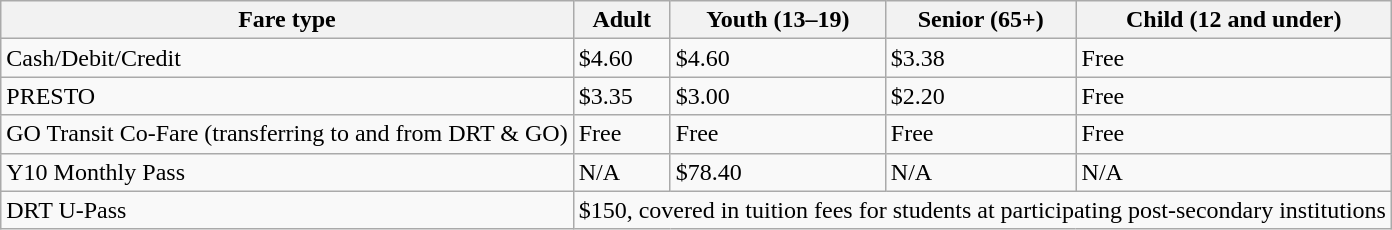<table class="wikitable">
<tr>
<th>Fare type</th>
<th>Adult</th>
<th>Youth (13–19)</th>
<th>Senior (65+)</th>
<th>Child (12 and under)</th>
</tr>
<tr>
<td>Cash/Debit/Credit</td>
<td>$4.60</td>
<td>$4.60</td>
<td>$3.38</td>
<td>Free</td>
</tr>
<tr>
<td>PRESTO</td>
<td>$3.35</td>
<td>$3.00</td>
<td>$2.20</td>
<td>Free</td>
</tr>
<tr>
<td>GO Transit Co-Fare (transferring to and from DRT & GO)</td>
<td>Free</td>
<td>Free</td>
<td>Free</td>
<td>Free</td>
</tr>
<tr>
<td>Y10 Monthly Pass</td>
<td>N/A</td>
<td>$78.40</td>
<td>N/A</td>
<td>N/A</td>
</tr>
<tr>
<td>DRT U-Pass</td>
<td colspan="4">$150, covered in tuition fees for students at participating post-secondary institutions</td>
</tr>
</table>
